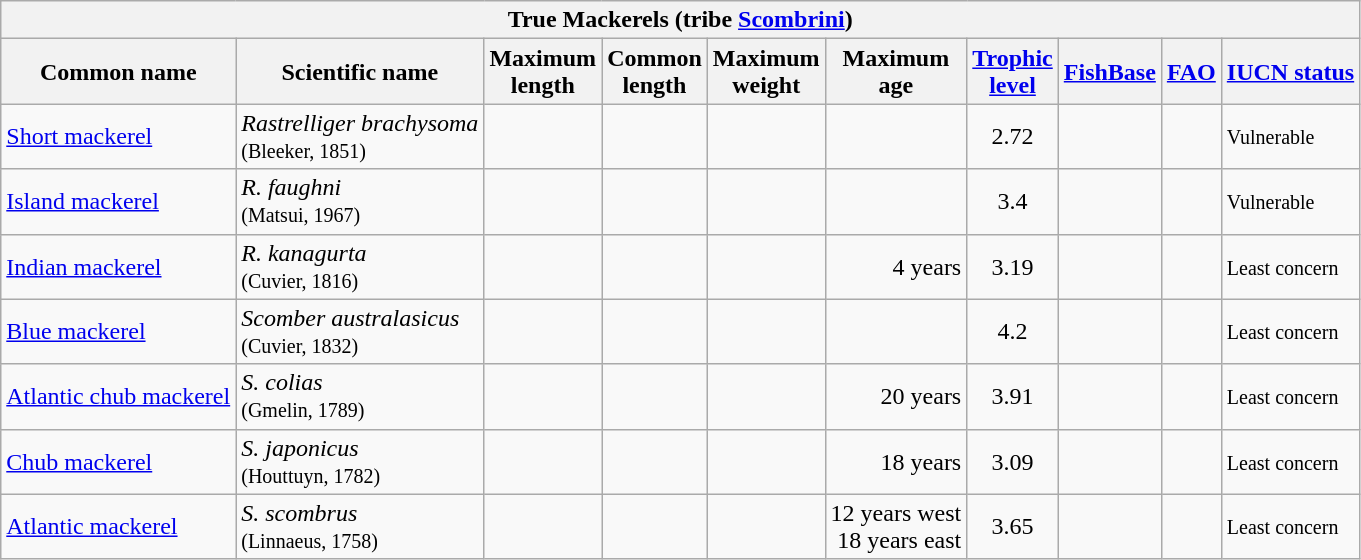<table class="wikitable collapsible">
<tr>
<th colspan="10">True Mackerels (tribe <a href='#'>Scombrini</a>)</th>
</tr>
<tr>
<th>Common name</th>
<th>Scientific name</th>
<th>Maximum<br>length</th>
<th>Common<br>length</th>
<th>Maximum<br>weight</th>
<th>Maximum<br>age</th>
<th><a href='#'>Trophic<br>level</a></th>
<th><a href='#'>FishBase</a></th>
<th><a href='#'>FAO</a></th>
<th><a href='#'>IUCN status</a></th>
</tr>
<tr>
<td><a href='#'>Short mackerel</a></td>
<td><em>Rastrelliger brachysoma</em><br><small>(Bleeker, 1851)</small></td>
<td align="right"></td>
<td align="right"></td>
<td align="right"></td>
<td align="right"></td>
<td align="center">2.72</td>
<td align="center"></td>
<td align="center"></td>
<td> <small>Vulnerable</small></td>
</tr>
<tr>
<td><a href='#'>Island mackerel</a></td>
<td><em>R. faughni</em><br><small>(Matsui, 1967)</small></td>
<td align="right"></td>
<td align="right"></td>
<td align="right"></td>
<td align="right"></td>
<td align="center">3.4</td>
<td align="center"></td>
<td align="center"></td>
<td> <small>Vulnerable</small></td>
</tr>
<tr>
<td><a href='#'>Indian mackerel</a></td>
<td><em>R. kanagurta</em><br><small>(Cuvier, 1816)</small></td>
<td align="right"></td>
<td align="right"></td>
<td align="right"></td>
<td align="right">4 years</td>
<td align="center">3.19</td>
<td align="center"></td>
<td align="center"></td>
<td> <small>Least concern</small></td>
</tr>
<tr>
<td><a href='#'>Blue mackerel</a></td>
<td><em>Scomber australasicus</em><br><small>(Cuvier, 1832)</small></td>
<td align="right"></td>
<td align="right"></td>
<td align="right"></td>
<td align="right"></td>
<td align="center">4.2</td>
<td align="center"></td>
<td align="center"></td>
<td> <small>Least concern</small></td>
</tr>
<tr>
<td><a href='#'>Atlantic chub mackerel</a></td>
<td><em>S. colias</em><br><small>(Gmelin, 1789)</small></td>
<td align="right"></td>
<td align="right"></td>
<td align="right"></td>
<td align="right">20 years</td>
<td align="center">3.91</td>
<td align="center"></td>
<td align="center"></td>
<td> <small>Least concern</small></td>
</tr>
<tr>
<td><a href='#'>Chub mackerel</a></td>
<td><em>S. japonicus</em><br><small>(Houttuyn, 1782)</small></td>
<td align="right"></td>
<td align="right"></td>
<td align="right"></td>
<td align="right">18 years</td>
<td align="center">3.09</td>
<td align="center"></td>
<td align="center"></td>
<td> <small>Least concern</small></td>
</tr>
<tr>
<td><a href='#'>Atlantic mackerel</a></td>
<td><em>S. scombrus</em><br><small>(Linnaeus, 1758)</small></td>
<td align="right"></td>
<td align="right"></td>
<td align="right"></td>
<td align="right">12 years west<br>18 years east</td>
<td align="center">3.65</td>
<td align="center"></td>
<td align="center"></td>
<td> <small>Least concern</small></td>
</tr>
</table>
